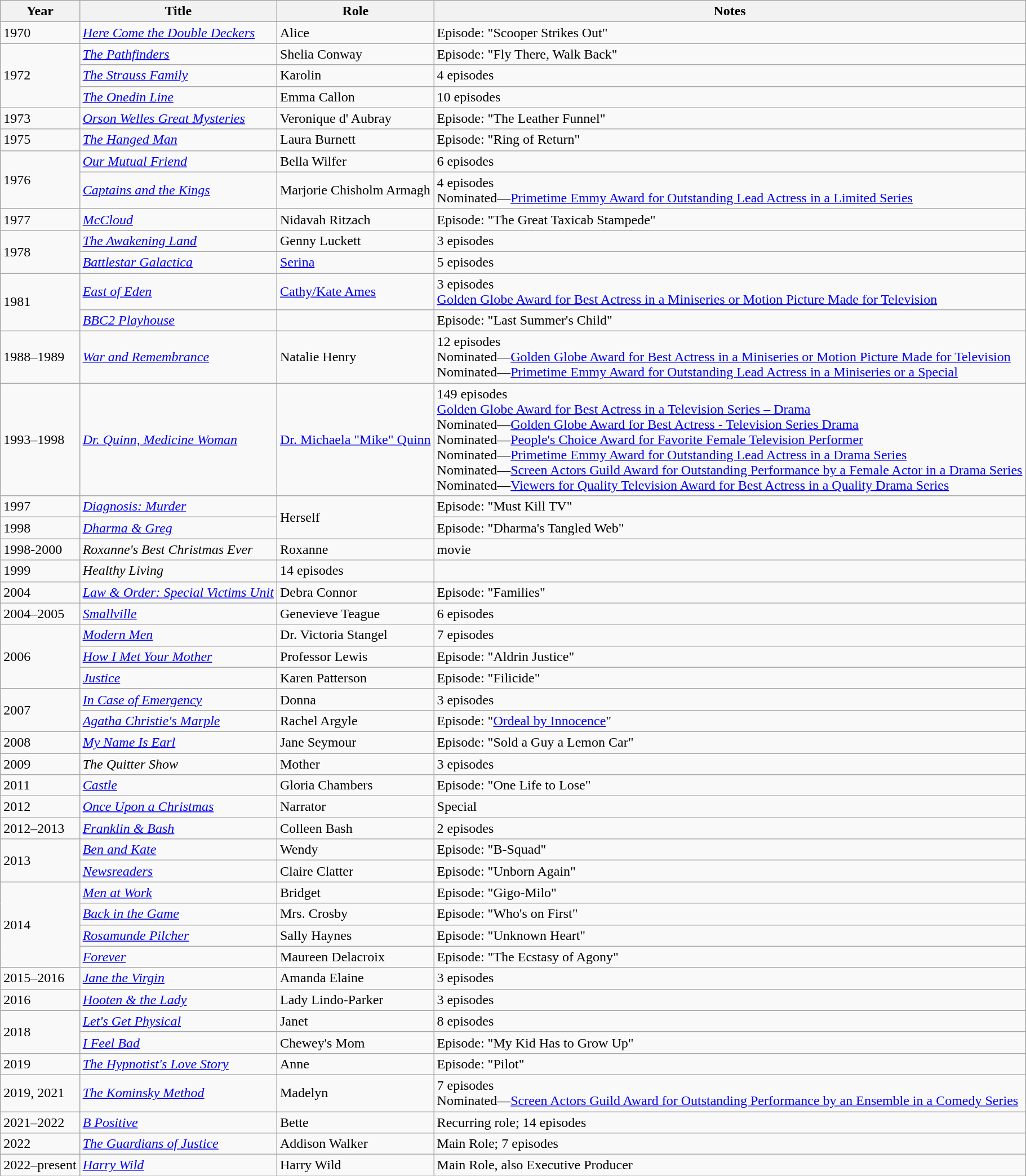<table class="wikitable sortable">
<tr>
<th>Year</th>
<th>Title</th>
<th>Role</th>
<th>Notes</th>
</tr>
<tr>
<td>1970</td>
<td><em><a href='#'>Here Come the Double Deckers</a></em></td>
<td>Alice</td>
<td>Episode: "Scooper Strikes Out"</td>
</tr>
<tr>
<td rowspan="3">1972</td>
<td><em><a href='#'>The Pathfinders</a></em></td>
<td>Shelia Conway</td>
<td>Episode: "Fly There, Walk Back"</td>
</tr>
<tr>
<td><em><a href='#'>The Strauss Family</a></em></td>
<td>Karolin</td>
<td>4 episodes</td>
</tr>
<tr>
<td><em><a href='#'>The Onedin Line</a></em></td>
<td>Emma Callon</td>
<td>10 episodes</td>
</tr>
<tr>
<td>1973</td>
<td><em><a href='#'>Orson Welles Great Mysteries</a></em></td>
<td>Veronique d' Aubray</td>
<td>Episode: "The Leather Funnel"</td>
</tr>
<tr>
<td>1975</td>
<td><em><a href='#'>The Hanged Man</a></em></td>
<td>Laura Burnett</td>
<td>Episode: "Ring of Return"</td>
</tr>
<tr>
<td rowspan="2">1976</td>
<td><em><a href='#'>Our Mutual Friend</a></em></td>
<td>Bella Wilfer</td>
<td>6 episodes</td>
</tr>
<tr>
<td><em><a href='#'>Captains and the Kings</a></em></td>
<td>Marjorie Chisholm Armagh</td>
<td>4 episodes <br> Nominated—<a href='#'>Primetime Emmy Award for Outstanding Lead Actress in a Limited Series</a></td>
</tr>
<tr>
<td>1977</td>
<td><em><a href='#'>McCloud</a></em></td>
<td>Nidavah Ritzach</td>
<td>Episode: "The Great Taxicab Stampede"</td>
</tr>
<tr>
<td rowspan=2>1978</td>
<td><em><a href='#'>The Awakening Land</a></em></td>
<td>Genny Luckett</td>
<td>3 episodes</td>
</tr>
<tr>
<td><em><a href='#'>Battlestar Galactica</a></em></td>
<td><a href='#'>Serina</a></td>
<td>5 episodes</td>
</tr>
<tr>
<td rowspan="2">1981</td>
<td><em><a href='#'>East of Eden</a></em></td>
<td><a href='#'>Cathy/Kate Ames</a></td>
<td>3 episodes <br> <a href='#'>Golden Globe Award for Best Actress in a Miniseries or Motion Picture Made for Television</a></td>
</tr>
<tr>
<td><em><a href='#'>BBC2 Playhouse</a></em></td>
<td></td>
<td>Episode: "Last Summer's Child"</td>
</tr>
<tr>
<td>1988–1989</td>
<td><em><a href='#'>War and Remembrance</a></em></td>
<td>Natalie Henry</td>
<td>12 episodes <br> Nominated—<a href='#'>Golden Globe Award for Best Actress in a Miniseries or Motion Picture Made for Television</a>  <br> Nominated—<a href='#'>Primetime Emmy Award for Outstanding Lead Actress in a Miniseries or a Special</a></td>
</tr>
<tr>
<td>1993–1998</td>
<td><em><a href='#'>Dr. Quinn, Medicine Woman</a></em></td>
<td><a href='#'>Dr. Michaela "Mike" Quinn</a></td>
<td>149 episodes <br> <a href='#'>Golden Globe Award for Best Actress in a Television Series – Drama</a>  <br> Nominated—<a href='#'>Golden Globe Award for Best Actress - Television Series Drama</a>  <br> Nominated—<a href='#'>People's Choice Award for Favorite Female Television Performer</a>  <br> Nominated—<a href='#'>Primetime Emmy Award for Outstanding Lead Actress in a Drama Series</a>  <br> Nominated—<a href='#'>Screen Actors Guild Award for Outstanding Performance by a Female Actor in a Drama Series</a>  <br> Nominated—<a href='#'>Viewers for Quality Television Award for Best Actress in a Quality Drama Series</a> </td>
</tr>
<tr>
<td>1997</td>
<td><em><a href='#'>Diagnosis: Murder</a></em></td>
<td rowspan=2>Herself</td>
<td>Episode: "Must Kill TV"</td>
</tr>
<tr>
<td>1998</td>
<td><em><a href='#'>Dharma & Greg</a></em></td>
<td>Episode: "Dharma's Tangled Web"</td>
</tr>
<tr>
<td>1998-2000</td>
<td><em>Roxanne's Best Christmas Ever</em></td>
<td>Roxanne</td>
<td>movie</td>
</tr>
<tr>
<td>1999</td>
<td><em>Healthy Living</em></td>
<td>14 episodes</td>
</tr>
<tr>
<td>2004</td>
<td><em><a href='#'>Law & Order: Special Victims Unit</a></em></td>
<td>Debra Connor</td>
<td>Episode: "Families"</td>
</tr>
<tr>
<td>2004–2005</td>
<td><em><a href='#'>Smallville</a></em></td>
<td>Genevieve Teague</td>
<td>6 episodes</td>
</tr>
<tr>
<td rowspan="3">2006</td>
<td><em><a href='#'>Modern Men</a></em></td>
<td>Dr. Victoria Stangel</td>
<td>7 episodes</td>
</tr>
<tr>
<td><em><a href='#'>How I Met Your Mother</a></em></td>
<td>Professor Lewis</td>
<td>Episode: "Aldrin Justice"</td>
</tr>
<tr>
<td><em><a href='#'>Justice</a></em></td>
<td>Karen Patterson</td>
<td>Episode: "Filicide"</td>
</tr>
<tr>
<td rowspan="2">2007</td>
<td><em><a href='#'>In Case of Emergency</a></em></td>
<td>Donna</td>
<td>3 episodes</td>
</tr>
<tr>
<td><em><a href='#'>Agatha Christie's Marple</a></em></td>
<td>Rachel Argyle</td>
<td>Episode: "<a href='#'>Ordeal by Innocence</a>"</td>
</tr>
<tr>
<td>2008</td>
<td><em><a href='#'>My Name Is Earl</a></em></td>
<td>Jane Seymour</td>
<td>Episode: "Sold a Guy a Lemon Car"</td>
</tr>
<tr>
<td>2009</td>
<td><em>The Quitter Show</em></td>
<td>Mother</td>
<td>3 episodes</td>
</tr>
<tr>
<td>2011</td>
<td><em><a href='#'>Castle</a></em></td>
<td>Gloria Chambers</td>
<td>Episode: "One Life to Lose"</td>
</tr>
<tr>
<td>2012</td>
<td><em><a href='#'>Once Upon a Christmas</a></em></td>
<td>Narrator</td>
<td>Special</td>
</tr>
<tr>
<td>2012–2013</td>
<td><em><a href='#'>Franklin & Bash</a></em></td>
<td>Colleen Bash</td>
<td>2 episodes</td>
</tr>
<tr>
<td rowspan="2">2013</td>
<td><em><a href='#'>Ben and Kate</a></em></td>
<td>Wendy</td>
<td>Episode: "B-Squad"</td>
</tr>
<tr>
<td><em><a href='#'>Newsreaders</a></em></td>
<td>Claire Clatter</td>
<td>Episode: "Unborn Again"</td>
</tr>
<tr>
<td rowspan="4">2014</td>
<td><em><a href='#'>Men at Work</a></em></td>
<td>Bridget</td>
<td>Episode: "Gigo-Milo"</td>
</tr>
<tr>
<td><em><a href='#'>Back in the Game</a></em></td>
<td>Mrs. Crosby</td>
<td>Episode: "Who's on First"</td>
</tr>
<tr>
<td><em><a href='#'>Rosamunde Pilcher</a></em></td>
<td>Sally Haynes</td>
<td>Episode: "Unknown Heart"</td>
</tr>
<tr>
<td><em><a href='#'>Forever</a></em></td>
<td>Maureen Delacroix</td>
<td>Episode: "The Ecstasy of Agony"</td>
</tr>
<tr>
<td>2015–2016</td>
<td><em><a href='#'>Jane the Virgin</a></em></td>
<td>Amanda Elaine</td>
<td>3 episodes</td>
</tr>
<tr>
<td>2016</td>
<td><em><a href='#'>Hooten & the Lady</a></em></td>
<td>Lady Lindo-Parker</td>
<td>3 episodes</td>
</tr>
<tr>
<td rowspan="2">2018</td>
<td><em><a href='#'>Let's Get Physical</a></em></td>
<td>Janet</td>
<td>8 episodes</td>
</tr>
<tr>
<td><em><a href='#'>I Feel Bad</a></em></td>
<td>Chewey's Mom</td>
<td>Episode: "My Kid Has to Grow Up"</td>
</tr>
<tr>
<td>2019</td>
<td><em><a href='#'>The Hypnotist's Love Story</a></em></td>
<td>Anne</td>
<td>Episode: "Pilot"</td>
</tr>
<tr>
<td>2019, 2021</td>
<td><em><a href='#'>The Kominsky Method</a></em></td>
<td>Madelyn</td>
<td>7 episodes <br> Nominated—<a href='#'>Screen Actors Guild Award for Outstanding Performance by an Ensemble in a Comedy Series</a> </td>
</tr>
<tr>
<td>2021–2022</td>
<td><em><a href='#'>B Positive</a></em></td>
<td>Bette</td>
<td>Recurring role; 14 episodes</td>
</tr>
<tr>
<td>2022</td>
<td><em><a href='#'>The Guardians of Justice</a></em></td>
<td>Addison Walker</td>
<td>Main Role; 7 episodes</td>
</tr>
<tr>
<td>2022–present</td>
<td><em><a href='#'>Harry Wild</a></em></td>
<td>Harry Wild</td>
<td>Main Role, also Executive Producer</td>
</tr>
</table>
